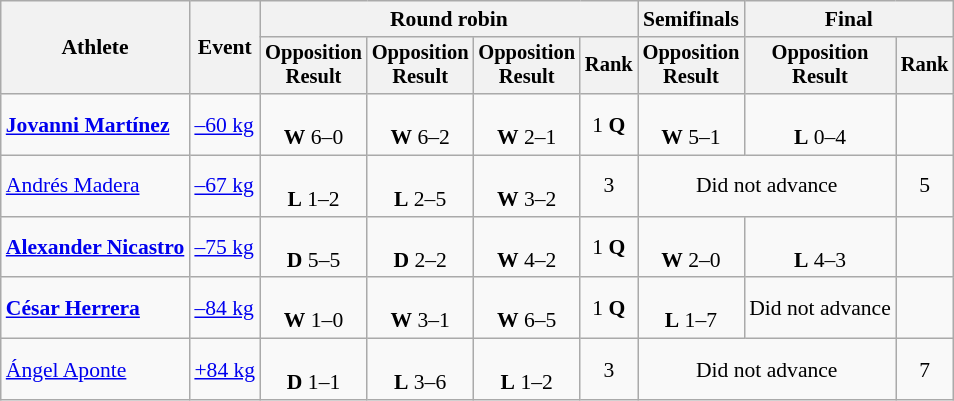<table class="wikitable" border="1" style="font-size:90%">
<tr>
<th rowspan=2>Athlete</th>
<th rowspan=2>Event</th>
<th colspan=4>Round robin</th>
<th>Semifinals</th>
<th colspan=2>Final</th>
</tr>
<tr style="font-size:95%">
<th>Opposition<br>Result</th>
<th>Opposition<br>Result</th>
<th>Opposition<br>Result</th>
<th>Rank</th>
<th>Opposition<br>Result</th>
<th>Opposition<br>Result</th>
<th>Rank</th>
</tr>
<tr align=center>
<td align=left><strong><a href='#'>Jovanni Martínez</a></strong></td>
<td align=left><a href='#'>–60 kg</a></td>
<td><br><strong>W</strong> 6–0</td>
<td><br><strong>W</strong> 6–2</td>
<td><br><strong>W</strong> 2–1</td>
<td>1 <strong>Q</strong></td>
<td><br><strong>W</strong> 5–1</td>
<td><br><strong>L</strong> 0–4</td>
<td></td>
</tr>
<tr align=center>
<td align=left><a href='#'>Andrés Madera</a></td>
<td align=left><a href='#'>–67 kg</a></td>
<td><br><strong>L</strong> 1–2</td>
<td><br><strong>L</strong> 2–5</td>
<td><br><strong>W</strong> 3–2</td>
<td>3</td>
<td colspan=2>Did not advance</td>
<td>5</td>
</tr>
<tr align=center>
<td align=left><strong><a href='#'>Alexander Nicastro</a></strong></td>
<td align=left><a href='#'>–75 kg</a></td>
<td><br><strong>D</strong> 5–5</td>
<td><br><strong>D</strong> 2–2</td>
<td><br><strong>W</strong> 4–2</td>
<td>1 <strong>Q</strong></td>
<td><br><strong>W</strong> 2–0</td>
<td><br><strong>L</strong> 4–3</td>
<td></td>
</tr>
<tr align=center>
<td align=left><strong><a href='#'>César Herrera</a></strong></td>
<td align=left><a href='#'>–84 kg</a></td>
<td><br><strong>W</strong> 1–0</td>
<td><br><strong>W</strong> 3–1</td>
<td><br><strong>W</strong> 6–5</td>
<td>1 <strong>Q</strong></td>
<td><br><strong>L</strong> 1–7</td>
<td>Did not advance</td>
<td></td>
</tr>
<tr align=center>
<td align=left><a href='#'>Ángel Aponte</a></td>
<td align=left><a href='#'>+84 kg</a></td>
<td><br><strong>D</strong> 1–1</td>
<td><br><strong>L</strong> 3–6</td>
<td><br><strong>L</strong> 1–2</td>
<td>3</td>
<td colspan=2>Did not advance</td>
<td>7</td>
</tr>
</table>
